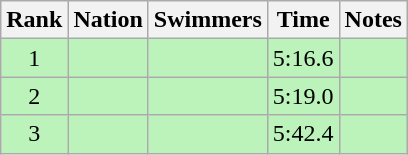<table class="wikitable sortable" style="text-align:center">
<tr>
<th>Rank</th>
<th>Nation</th>
<th>Swimmers</th>
<th>Time</th>
<th>Notes</th>
</tr>
<tr style="background:#bbf3bb;">
<td>1</td>
<td align=left></td>
<td></td>
<td>5:16.6</td>
<td></td>
</tr>
<tr style="background:#bbf3bb;">
<td>2</td>
<td align=left></td>
<td></td>
<td>5:19.0</td>
<td></td>
</tr>
<tr style="background:#bbf3bb;">
<td>3</td>
<td align=left></td>
<td></td>
<td>5:42.4</td>
<td></td>
</tr>
</table>
